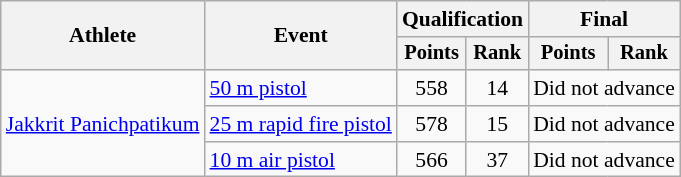<table class="wikitable" style="font-size:90%">
<tr>
<th rowspan="2">Athlete</th>
<th rowspan="2">Event</th>
<th colspan=2>Qualification</th>
<th colspan=2>Final</th>
</tr>
<tr style="font-size:95%">
<th>Points</th>
<th>Rank</th>
<th>Points</th>
<th>Rank</th>
</tr>
<tr align=center>
<td align=left rowspan=3><a href='#'>Jakkrit Panichpatikum</a></td>
<td align=left><a href='#'>50 m pistol</a></td>
<td>558</td>
<td>14</td>
<td colspan=2>Did not advance</td>
</tr>
<tr align=center>
<td align=left><a href='#'>25 m rapid fire pistol</a></td>
<td>578</td>
<td>15</td>
<td colspan=2>Did not advance</td>
</tr>
<tr align=center>
<td align=left><a href='#'>10 m air pistol</a></td>
<td>566</td>
<td>37</td>
<td colspan=2>Did not advance</td>
</tr>
</table>
